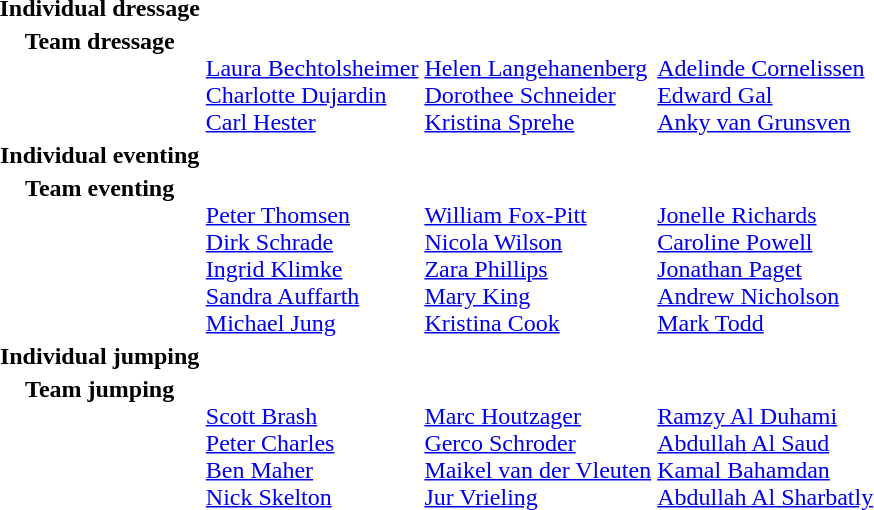<table>
<tr>
<th scope="row">Individual dressage<br></th>
<td></td>
<td></td>
<td></td>
</tr>
<tr valign="top">
<th scope="row">Team dressage<br></th>
<td><br><a href='#'>Laura Bechtolsheimer</a><br><a href='#'>Charlotte Dujardin</a><br><a href='#'>Carl Hester</a></td>
<td><br><a href='#'>Helen Langehanenberg</a><br><a href='#'>Dorothee Schneider</a><br><a href='#'>Kristina Sprehe</a></td>
<td><br><a href='#'>Adelinde Cornelissen</a><br><a href='#'>Edward Gal</a><br><a href='#'>Anky van Grunsven</a></td>
</tr>
<tr>
<th scope="row">Individual eventing<br></th>
<td></td>
<td></td>
<td></td>
</tr>
<tr valign="top">
<th scope="row">Team eventing<br></th>
<td><br><a href='#'>Peter Thomsen</a><br><a href='#'>Dirk Schrade</a><br><a href='#'>Ingrid Klimke</a><br><a href='#'>Sandra Auffarth</a><br><a href='#'>Michael Jung</a></td>
<td><br><a href='#'>William Fox-Pitt</a><br><a href='#'>Nicola Wilson</a><br><a href='#'>Zara Phillips</a><br><a href='#'>Mary King</a><br><a href='#'>Kristina Cook</a></td>
<td><br><a href='#'>Jonelle Richards</a><br><a href='#'>Caroline Powell</a><br><a href='#'>Jonathan Paget</a><br><a href='#'>Andrew Nicholson</a><br><a href='#'>Mark Todd</a></td>
</tr>
<tr>
<th scope="row">Individual jumping<br></th>
<td></td>
<td></td>
<td></td>
</tr>
<tr valign="top">
<th scope="row">Team jumping<br></th>
<td><br><a href='#'>Scott Brash</a><br><a href='#'>Peter Charles</a><br><a href='#'>Ben Maher</a><br><a href='#'>Nick Skelton</a></td>
<td><br><a href='#'>Marc Houtzager</a><br><a href='#'>Gerco Schroder</a><br><a href='#'>Maikel van der Vleuten</a><br><a href='#'>Jur Vrieling</a></td>
<td><br><a href='#'>Ramzy Al Duhami</a><br><a href='#'>Abdullah Al Saud</a><br><a href='#'>Kamal Bahamdan</a><br><a href='#'>Abdullah Al Sharbatly</a></td>
</tr>
</table>
